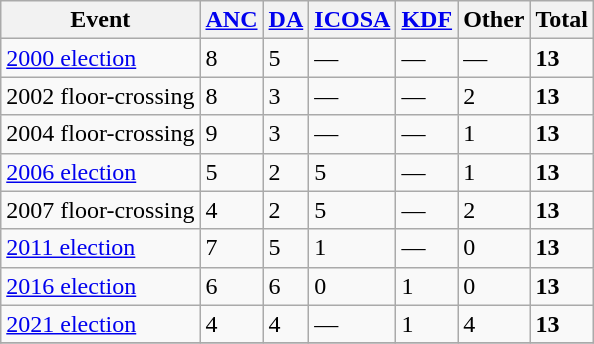<table class="wikitable">
<tr>
<th>Event</th>
<th><a href='#'>ANC</a></th>
<th><a href='#'>DA</a></th>
<th><a href='#'>ICOSA</a></th>
<th><a href='#'>KDF</a></th>
<th>Other</th>
<th>Total</th>
</tr>
<tr>
<td><a href='#'>2000 election</a></td>
<td>8</td>
<td>5</td>
<td>—</td>
<td>—</td>
<td>—</td>
<td><strong>13</strong></td>
</tr>
<tr>
<td>2002 floor-crossing</td>
<td>8</td>
<td>3</td>
<td>—</td>
<td>—</td>
<td>2</td>
<td><strong>13</strong></td>
</tr>
<tr>
<td>2004 floor-crossing</td>
<td>9</td>
<td>3</td>
<td>—</td>
<td>—</td>
<td>1</td>
<td><strong>13</strong></td>
</tr>
<tr>
<td><a href='#'>2006 election</a></td>
<td>5</td>
<td>2</td>
<td>5</td>
<td>—</td>
<td>1</td>
<td><strong>13</strong></td>
</tr>
<tr>
<td>2007 floor-crossing</td>
<td>4</td>
<td>2</td>
<td>5</td>
<td>—</td>
<td>2</td>
<td><strong>13</strong></td>
</tr>
<tr>
<td><a href='#'>2011 election</a></td>
<td>7</td>
<td>5</td>
<td>1</td>
<td>—</td>
<td>0</td>
<td><strong>13</strong></td>
</tr>
<tr>
<td><a href='#'>2016 election</a></td>
<td>6</td>
<td>6</td>
<td>0</td>
<td>1</td>
<td>0</td>
<td><strong>13</strong></td>
</tr>
<tr>
<td><a href='#'>2021 election</a></td>
<td>4</td>
<td>4</td>
<td>—</td>
<td>1</td>
<td>4</td>
<td><strong>13</strong></td>
</tr>
<tr>
</tr>
</table>
